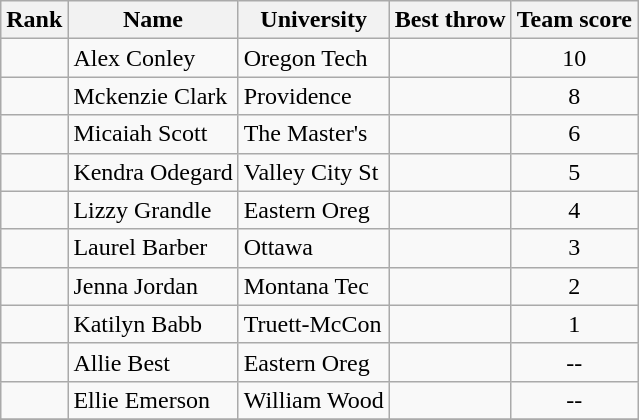<table class="wikitable sortable" style="text-align:center">
<tr>
<th>Rank</th>
<th>Name</th>
<th>University</th>
<th>Best throw</th>
<th>Team score</th>
</tr>
<tr>
<td></td>
<td align=left>Alex Conley</td>
<td align="left">Oregon Tech</td>
<td><strong></strong></td>
<td>10</td>
</tr>
<tr>
<td></td>
<td align=left>Mckenzie Clark</td>
<td align="left">Providence</td>
<td><strong></strong></td>
<td>8</td>
</tr>
<tr>
<td></td>
<td align=left>Micaiah Scott</td>
<td align="left">The Master's</td>
<td><strong></strong></td>
<td>6</td>
</tr>
<tr>
<td></td>
<td align=left>Kendra Odegard</td>
<td align="left">Valley City St</td>
<td><strong></strong></td>
<td>5</td>
</tr>
<tr>
<td></td>
<td align=left>Lizzy Grandle</td>
<td align="left">Eastern Oreg</td>
<td><strong></strong></td>
<td>4</td>
</tr>
<tr>
<td></td>
<td align=left>Laurel Barber</td>
<td align="left">Ottawa</td>
<td><strong></strong></td>
<td>3</td>
</tr>
<tr>
<td></td>
<td align=left>Jenna Jordan</td>
<td align="left">Montana Tec</td>
<td><strong></strong></td>
<td>2</td>
</tr>
<tr>
<td></td>
<td align=left>Katilyn Babb</td>
<td align="left">Truett-McCon</td>
<td><strong></strong></td>
<td>1</td>
</tr>
<tr>
<td></td>
<td align=left>Allie Best</td>
<td align="left">Eastern Oreg</td>
<td><strong></strong></td>
<td>--</td>
</tr>
<tr>
<td></td>
<td align=left>Ellie Emerson</td>
<td align="left">William Wood</td>
<td><strong></strong></td>
<td>--</td>
</tr>
<tr>
</tr>
</table>
